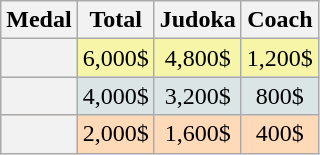<table class=wikitable style="text-align:center;">
<tr>
<th>Medal</th>
<th>Total</th>
<th>Judoka</th>
<th>Coach</th>
</tr>
<tr bgcolor=F7F6A8>
<th></th>
<td>6,000$</td>
<td>4,800$</td>
<td>1,200$</td>
</tr>
<tr bgcolor=DCE5E5>
<th></th>
<td>4,000$</td>
<td>3,200$</td>
<td>800$</td>
</tr>
<tr bgcolor=FFDAB9>
<th></th>
<td>2,000$</td>
<td>1,600$</td>
<td>400$</td>
</tr>
</table>
